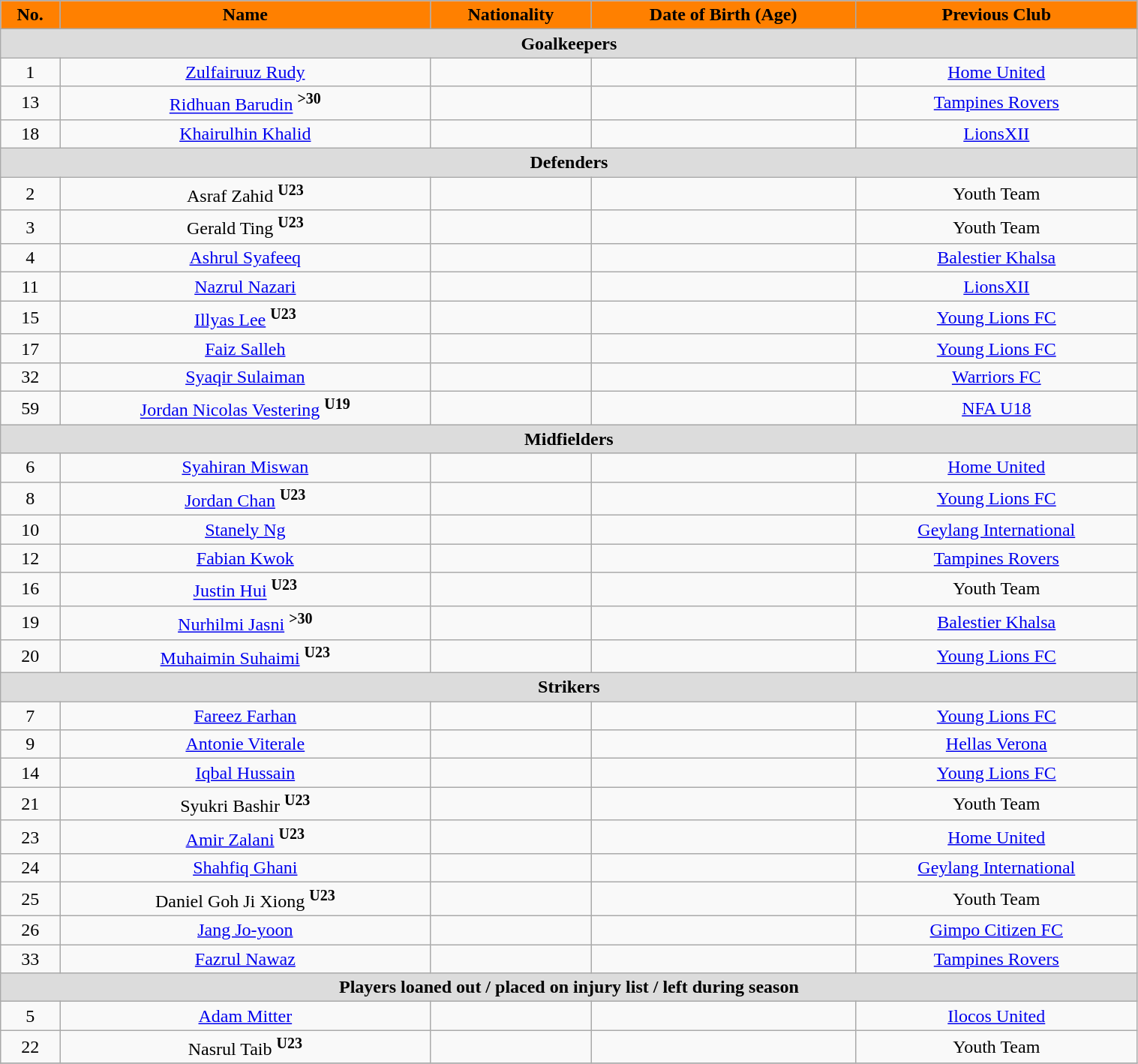<table class="wikitable" style="text-align:center; font-size:100%; width:80%;">
<tr>
<th style="background:#FF8000; color:black; text-align:center;">No.</th>
<th style="background:#FF8000; color:black; text-align:center;">Name</th>
<th style="background:#FF8000; color:black; text-align:center;">Nationality</th>
<th style="background:#FF8000; color:black; text-align:center;">Date of Birth (Age)</th>
<th style="background:#FF8000; color:black; text-align:center;">Previous Club</th>
</tr>
<tr>
<th colspan="6" style="background:#dcdcdc; text-align:center;">Goalkeepers</th>
</tr>
<tr>
<td>1</td>
<td><a href='#'>Zulfairuuz Rudy</a></td>
<td></td>
<td></td>
<td> <a href='#'>Home United</a></td>
</tr>
<tr>
<td>13</td>
<td><a href='#'>Ridhuan Barudin</a> <sup><strong>>30</strong></sup></td>
<td></td>
<td></td>
<td> <a href='#'>Tampines Rovers</a></td>
</tr>
<tr>
<td>18</td>
<td><a href='#'>Khairulhin Khalid</a></td>
<td></td>
<td></td>
<td> <a href='#'>LionsXII</a></td>
</tr>
<tr>
<th colspan="6" style="background:#dcdcdc; text-align:center">Defenders</th>
</tr>
<tr>
<td>2</td>
<td>Asraf Zahid <sup> <strong>U23</strong> </sup></td>
<td></td>
<td></td>
<td>Youth Team</td>
</tr>
<tr>
<td>3</td>
<td>Gerald Ting <sup> <strong>U23</strong> </sup></td>
<td></td>
<td></td>
<td>Youth Team</td>
</tr>
<tr>
<td>4</td>
<td><a href='#'>Ashrul Syafeeq</a></td>
<td></td>
<td></td>
<td> <a href='#'>Balestier Khalsa</a></td>
</tr>
<tr>
<td>11</td>
<td><a href='#'>Nazrul Nazari</a></td>
<td></td>
<td></td>
<td> <a href='#'>LionsXII</a></td>
</tr>
<tr>
<td>15</td>
<td><a href='#'>Illyas Lee</a> <sup><strong>U23</strong></sup></td>
<td></td>
<td></td>
<td> <a href='#'>Young Lions FC</a></td>
</tr>
<tr>
<td>17</td>
<td><a href='#'>Faiz Salleh</a></td>
<td></td>
<td></td>
<td> <a href='#'>Young Lions FC</a></td>
</tr>
<tr>
<td>32</td>
<td><a href='#'>Syaqir Sulaiman</a></td>
<td></td>
<td></td>
<td> <a href='#'>Warriors FC</a></td>
</tr>
<tr>
<td>59</td>
<td><a href='#'>Jordan Nicolas Vestering</a> <sup> <strong>U19</strong> </sup></td>
<td> </td>
<td></td>
<td> <a href='#'>NFA U18</a></td>
</tr>
<tr>
<th colspan="6" style="background:#dcdcdc; text-align:center">Midfielders</th>
</tr>
<tr>
<td>6</td>
<td><a href='#'>Syahiran Miswan</a></td>
<td></td>
<td></td>
<td> <a href='#'>Home United</a></td>
</tr>
<tr>
<td>8</td>
<td><a href='#'>Jordan Chan</a> <sup><strong>U23</strong></sup></td>
<td></td>
<td></td>
<td> <a href='#'>Young Lions FC</a></td>
</tr>
<tr>
<td>10</td>
<td><a href='#'>Stanely Ng</a></td>
<td></td>
<td></td>
<td> <a href='#'>Geylang International</a></td>
</tr>
<tr>
<td>12</td>
<td><a href='#'>Fabian Kwok</a></td>
<td></td>
<td></td>
<td> <a href='#'>Tampines Rovers</a></td>
</tr>
<tr>
<td>16</td>
<td><a href='#'>Justin Hui</a> <sup><strong>U23</strong></sup></td>
<td></td>
<td></td>
<td>Youth Team</td>
</tr>
<tr>
<td>19</td>
<td><a href='#'>Nurhilmi Jasni</a> <sup><strong>>30</strong></sup></td>
<td></td>
<td></td>
<td> <a href='#'>Balestier Khalsa</a></td>
</tr>
<tr>
<td>20</td>
<td><a href='#'>Muhaimin Suhaimi</a> <sup><strong>U23</strong></sup></td>
<td></td>
<td></td>
<td> <a href='#'>Young Lions FC</a></td>
</tr>
<tr>
<th colspan="6" style="background:#dcdcdc; text-align:center">Strikers</th>
</tr>
<tr>
<td>7</td>
<td><a href='#'>Fareez Farhan</a></td>
<td></td>
<td></td>
<td> <a href='#'>Young Lions FC</a></td>
</tr>
<tr>
<td>9</td>
<td><a href='#'>Antonie Viterale</a></td>
<td> </td>
<td></td>
<td> <a href='#'>Hellas Verona</a></td>
</tr>
<tr>
<td>14</td>
<td><a href='#'>Iqbal Hussain</a></td>
<td></td>
<td></td>
<td> <a href='#'>Young Lions FC</a></td>
</tr>
<tr>
<td>21</td>
<td>Syukri Bashir <sup><strong>U23</strong></sup></td>
<td></td>
<td></td>
<td>Youth Team</td>
</tr>
<tr>
<td>23</td>
<td><a href='#'>Amir Zalani</a> <sup><strong>U23</strong></sup></td>
<td></td>
<td></td>
<td> <a href='#'>Home United</a></td>
</tr>
<tr>
<td>24</td>
<td><a href='#'>Shahfiq Ghani</a></td>
<td></td>
<td></td>
<td> <a href='#'>Geylang International</a></td>
</tr>
<tr>
<td>25</td>
<td>Daniel Goh Ji Xiong <sup><strong>U23</strong></sup></td>
<td></td>
<td></td>
<td>Youth Team</td>
</tr>
<tr>
<td>26</td>
<td><a href='#'>Jang Jo-yoon</a></td>
<td></td>
<td></td>
<td> <a href='#'>Gimpo Citizen FC</a></td>
</tr>
<tr>
<td>33</td>
<td><a href='#'>Fazrul Nawaz</a></td>
<td></td>
<td></td>
<td> <a href='#'>Tampines Rovers</a></td>
</tr>
<tr>
<th colspan="8" style="background:#dcdcdc; text-align:center;">Players loaned out / placed on injury list / left during season</th>
</tr>
<tr>
<td>5</td>
<td><a href='#'>Adam Mitter</a></td>
<td></td>
<td></td>
<td> <a href='#'>Ilocos United</a></td>
</tr>
<tr>
<td>22</td>
<td>Nasrul Taib <sup><strong>U23</strong></sup></td>
<td></td>
<td></td>
<td>Youth Team</td>
</tr>
<tr>
</tr>
</table>
